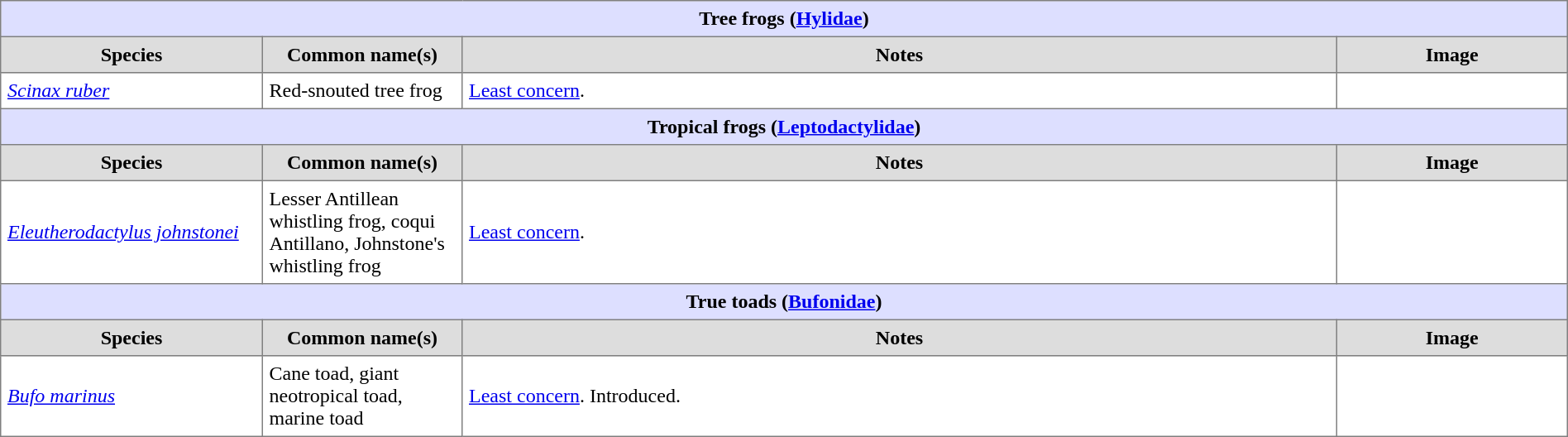<table border=1 style="border-collapse:collapse;" cellpadding=5 width=100%>
<tr>
<th colspan=4 bgcolor=#DDDFFF>Tree frogs (<a href='#'>Hylidae</a>)</th>
</tr>
<tr bgcolor=#DDDDDD align=center>
<th width=200px>Species</th>
<th width=150px>Common name(s)</th>
<th>Notes</th>
<th width=175px>Image</th>
</tr>
<tr>
<td><em><a href='#'>Scinax ruber</a></em></td>
<td>Red-snouted tree frog</td>
<td><a href='#'>Least concern</a>.</td>
<td></td>
</tr>
<tr>
<th colspan=4 bgcolor=#DDDFFF>Tropical frogs (<a href='#'>Leptodactylidae</a>)</th>
</tr>
<tr bgcolor=#DDDDDD align=center>
<th width=200px>Species</th>
<th width=150px>Common name(s)</th>
<th>Notes</th>
<th width=175px>Image</th>
</tr>
<tr>
<td><em><a href='#'>Eleutherodactylus johnstonei</a></em></td>
<td>Lesser Antillean whistling frog, coqui Antillano, Johnstone's whistling frog</td>
<td><a href='#'>Least concern</a>.</td>
<td></td>
</tr>
<tr>
<th colspan=4 bgcolor=#DDDFFF>True toads (<a href='#'>Bufonidae</a>)</th>
</tr>
<tr bgcolor=#DDDDDD align=center>
<th width=200px>Species</th>
<th width=150px>Common name(s)</th>
<th>Notes</th>
<th width=175px>Image</th>
</tr>
<tr>
<td><em><a href='#'>Bufo marinus</a></em></td>
<td>Cane toad, giant neotropical toad, marine toad</td>
<td><a href='#'>Least concern</a>.  Introduced.</td>
<td></td>
</tr>
</table>
